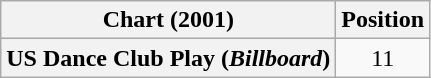<table class="wikitable plainrowheaders" style="text-align:center">
<tr>
<th>Chart (2001)</th>
<th>Position</th>
</tr>
<tr>
<th scope="row">US Dance Club Play (<em>Billboard</em>)</th>
<td>11</td>
</tr>
</table>
